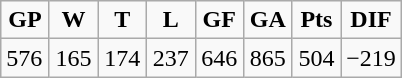<table border="2" class="wikitable">
<tr ---- align="center">
<td width="25"><strong>GP</strong></td>
<td width="25"><strong>W</strong></td>
<td width="25"><strong>T</strong></td>
<td width="25"><strong>L</strong></td>
<td width="25"><strong>GF</strong></td>
<td width="25"><strong>GA</strong></td>
<td width="25"><strong>Pts</strong></td>
<td width="25"><strong>DIF</strong></td>
</tr>
<tr ---- align="center">
<td align="left">576</td>
<td>165</td>
<td>174</td>
<td>237</td>
<td>646</td>
<td>865</td>
<td>504</td>
<td>−219</td>
</tr>
</table>
